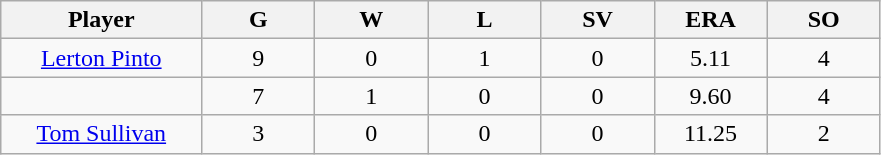<table class="wikitable sortable">
<tr>
<th bgcolor="#DDDDFF" width="16%">Player</th>
<th bgcolor="#DDDDFF" width="9%">G</th>
<th bgcolor="#DDDDFF" width="9%">W</th>
<th bgcolor="#DDDDFF" width="9%">L</th>
<th bgcolor="#DDDDFF" width="9%">SV</th>
<th bgcolor="#DDDDFF" width="9%">ERA</th>
<th bgcolor="#DDDDFF" width="9%">SO</th>
</tr>
<tr align="center">
<td><a href='#'>Lerton Pinto</a></td>
<td>9</td>
<td>0</td>
<td>1</td>
<td>0</td>
<td>5.11</td>
<td>4</td>
</tr>
<tr align="center">
<td></td>
<td>7</td>
<td>1</td>
<td>0</td>
<td>0</td>
<td>9.60</td>
<td>4</td>
</tr>
<tr align="center">
<td><a href='#'>Tom Sullivan</a></td>
<td>3</td>
<td>0</td>
<td>0</td>
<td>0</td>
<td>11.25</td>
<td>2</td>
</tr>
</table>
